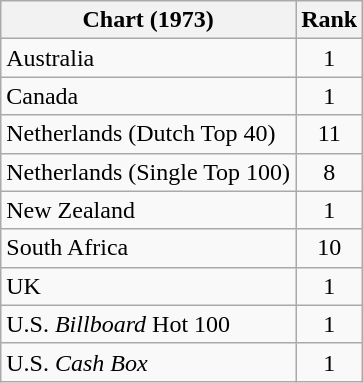<table class="wikitable sortable">
<tr>
<th align="left">Chart (1973)</th>
<th style="text-align:center;">Rank</th>
</tr>
<tr>
<td>Australia</td>
<td style="text-align:center;">1</td>
</tr>
<tr>
<td>Canada</td>
<td style="text-align:center;">1</td>
</tr>
<tr>
<td>Netherlands (Dutch Top 40)</td>
<td style="text-align:center;">11</td>
</tr>
<tr>
<td>Netherlands (Single Top 100)</td>
<td style="text-align:center;">8</td>
</tr>
<tr>
<td>New Zealand</td>
<td style="text-align:center;">1</td>
</tr>
<tr>
<td>South Africa</td>
<td align="center">10</td>
</tr>
<tr>
<td>UK</td>
<td style="text-align:center;">1</td>
</tr>
<tr>
<td>U.S. <em>Billboard</em> Hot 100</td>
<td style="text-align:center;">1</td>
</tr>
<tr>
<td>U.S. <em>Cash Box</em></td>
<td style="text-align:center;">1</td>
</tr>
</table>
